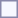<table style="border:1px solid #8888aa; background-color:#f7f8ff; padding:5px; font-size:95%; margin: 0px 12px 12px 0px;">
</table>
